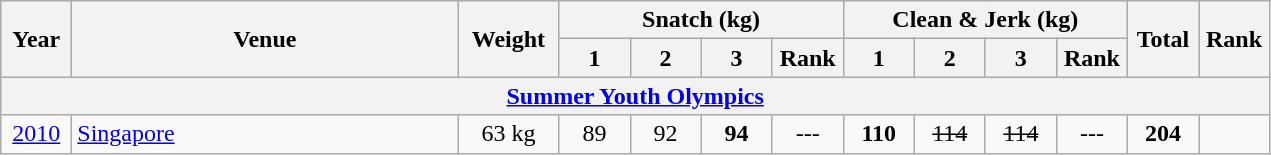<table class = "wikitable" style="text-align:center;">
<tr>
<th rowspan=2 width=40>Year</th>
<th rowspan=2 width=250>Venue</th>
<th rowspan=2 width=60>Weight</th>
<th colspan=4>Snatch (kg)</th>
<th colspan=4>Clean & Jerk (kg)</th>
<th rowspan=2 width=40>Total</th>
<th rowspan=2 width=40>Rank</th>
</tr>
<tr>
<th width=40>1</th>
<th width=40>2</th>
<th width=40>3</th>
<th width=40>Rank</th>
<th width=40>1</th>
<th width=40>2</th>
<th width=40>3</th>
<th width=40>Rank</th>
</tr>
<tr>
<th colspan=13><a href='#'>Summer Youth Olympics</a></th>
</tr>
<tr>
<td><a href='#'>2010</a></td>
<td align=left> <a href='#'>Singapore</a></td>
<td>63 kg</td>
<td>89</td>
<td>92</td>
<td><strong>94</strong></td>
<td>---</td>
<td><strong>110</strong></td>
<td><s>114</s></td>
<td><s>114</s></td>
<td>---</td>
<td><strong>204</strong></td>
<td></td>
</tr>
</table>
